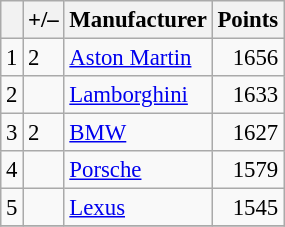<table class="wikitable" style="font-size: 95%;">
<tr>
<th scope="col"></th>
<th scope="col">+/–</th>
<th scope="col">Manufacturer</th>
<th scope="col">Points</th>
</tr>
<tr>
<td align=center>1</td>
<td align="left"> 2</td>
<td> <a href='#'>Aston Martin</a></td>
<td align=right>1656</td>
</tr>
<tr>
<td align=center>2</td>
<td align="left"></td>
<td> <a href='#'>Lamborghini</a></td>
<td align=right>1633</td>
</tr>
<tr>
<td align=center>3</td>
<td align="left"> 2</td>
<td> <a href='#'>BMW</a></td>
<td align=right>1627</td>
</tr>
<tr>
<td align=center>4</td>
<td align="left"></td>
<td> <a href='#'>Porsche</a></td>
<td align=right>1579</td>
</tr>
<tr>
<td align=center>5</td>
<td align="left"></td>
<td> <a href='#'>Lexus</a></td>
<td align=right>1545</td>
</tr>
<tr>
</tr>
</table>
